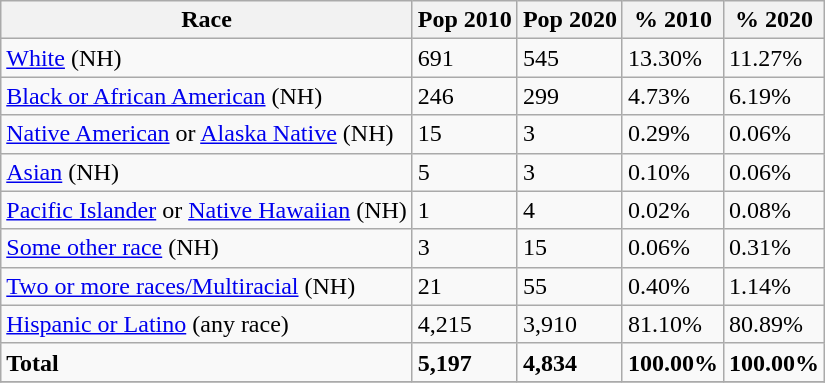<table class="wikitable">
<tr>
<th>Race</th>
<th>Pop 2010</th>
<th>Pop 2020</th>
<th>% 2010</th>
<th>% 2020</th>
</tr>
<tr>
<td><a href='#'>White</a> (NH)</td>
<td>691</td>
<td>545</td>
<td>13.30%</td>
<td>11.27%</td>
</tr>
<tr>
<td><a href='#'>Black or African American</a> (NH)</td>
<td>246</td>
<td>299</td>
<td>4.73%</td>
<td>6.19%</td>
</tr>
<tr>
<td><a href='#'>Native American</a> or <a href='#'>Alaska Native</a> (NH)</td>
<td>15</td>
<td>3</td>
<td>0.29%</td>
<td>0.06%</td>
</tr>
<tr>
<td><a href='#'>Asian</a> (NH)</td>
<td>5</td>
<td>3</td>
<td>0.10%</td>
<td>0.06%</td>
</tr>
<tr>
<td><a href='#'>Pacific Islander</a> or <a href='#'>Native Hawaiian</a> (NH)</td>
<td>1</td>
<td>4</td>
<td>0.02%</td>
<td>0.08%</td>
</tr>
<tr>
<td><a href='#'>Some other race</a> (NH)</td>
<td>3</td>
<td>15</td>
<td>0.06%</td>
<td>0.31%</td>
</tr>
<tr>
<td><a href='#'>Two or more races/Multiracial</a> (NH)</td>
<td>21</td>
<td>55</td>
<td>0.40%</td>
<td>1.14%</td>
</tr>
<tr>
<td><a href='#'>Hispanic or Latino</a> (any race)</td>
<td>4,215</td>
<td>3,910</td>
<td>81.10%</td>
<td>80.89%</td>
</tr>
<tr>
<td><strong>Total</strong></td>
<td><strong>5,197</strong></td>
<td><strong>4,834</strong></td>
<td><strong>100.00%</strong></td>
<td><strong>100.00%</strong></td>
</tr>
<tr>
</tr>
</table>
